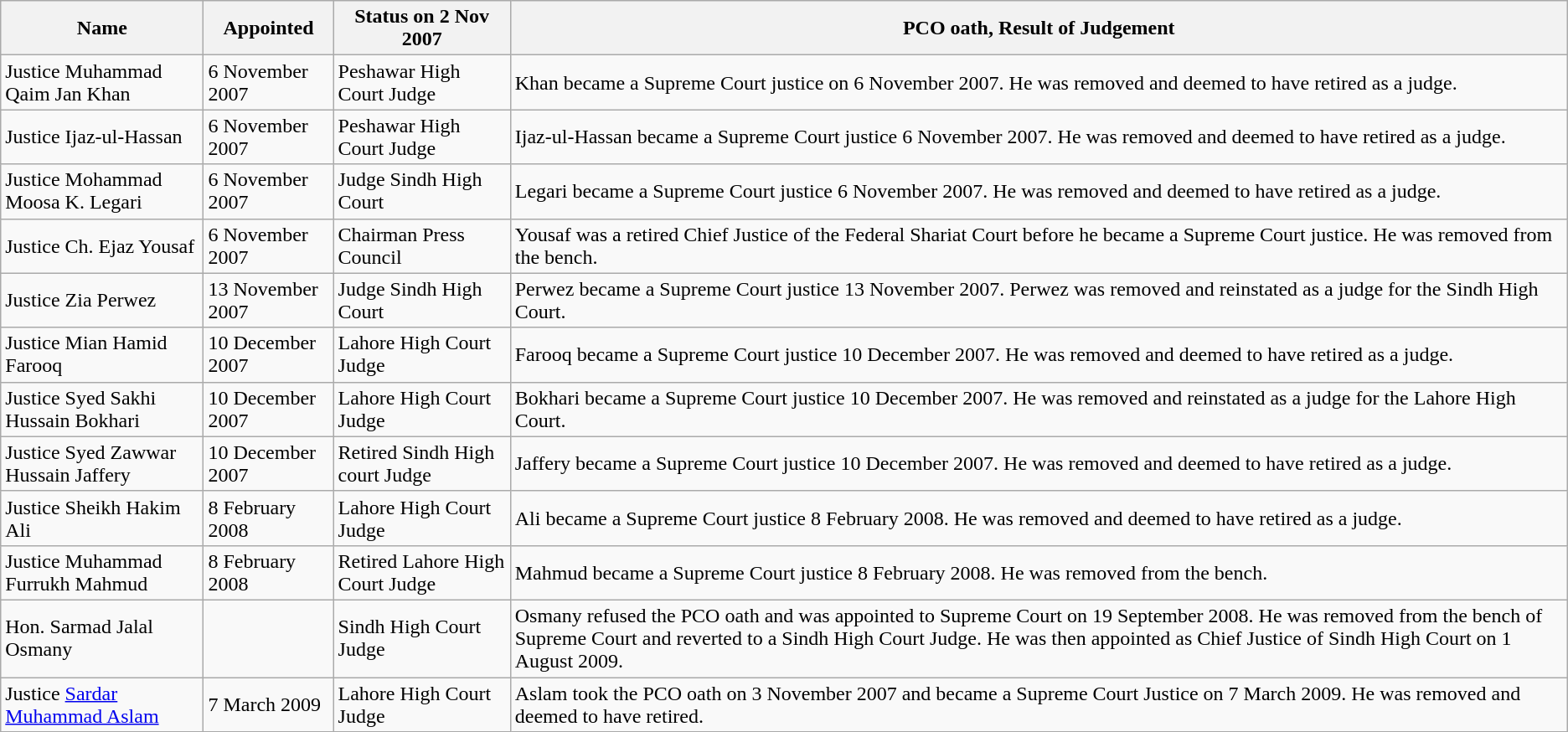<table class="wikitable">
<tr>
<th>Name</th>
<th>Appointed</th>
<th>Status on 2 Nov 2007</th>
<th>PCO oath, Result of Judgement</th>
</tr>
<tr>
<td>Justice Muhammad Qaim Jan Khan</td>
<td>6 November 2007</td>
<td>Peshawar High Court Judge</td>
<td>Khan became a Supreme Court justice on 6 November 2007.  He was removed and deemed to have retired as a judge.</td>
</tr>
<tr>
<td>Justice Ijaz-ul-Hassan</td>
<td>6 November 2007</td>
<td>Peshawar High Court Judge</td>
<td>Ijaz-ul-Hassan became a Supreme Court justice 6 November 2007. He was removed and deemed to have retired as a judge.</td>
</tr>
<tr>
<td>Justice Mohammad Moosa K. Legari</td>
<td>6 November 2007</td>
<td>Judge Sindh High Court</td>
<td>Legari became a Supreme Court justice 6 November 2007. He was removed and deemed to have retired as a judge.</td>
</tr>
<tr>
<td>Justice Ch. Ejaz Yousaf</td>
<td>6 November 2007</td>
<td>Chairman Press Council</td>
<td>Yousaf was a retired Chief Justice of the Federal Shariat Court before he became a Supreme Court justice. He was removed from the bench.</td>
</tr>
<tr>
<td>Justice Zia Perwez</td>
<td>13 November 2007</td>
<td>Judge Sindh High Court</td>
<td>Perwez became a Supreme Court justice 13 November 2007. Perwez was removed and reinstated as a judge for the Sindh High Court.</td>
</tr>
<tr>
<td>Justice Mian Hamid Farooq</td>
<td>10 December 2007</td>
<td>Lahore High Court Judge</td>
<td>Farooq became a Supreme Court justice 10 December 2007. He was removed and deemed to have retired as a judge.</td>
</tr>
<tr>
<td>Justice Syed Sakhi Hussain Bokhari</td>
<td>10 December 2007</td>
<td>Lahore High Court Judge</td>
<td>Bokhari became a Supreme Court justice 10 December 2007. He was removed and reinstated as a judge for the Lahore High Court.</td>
</tr>
<tr>
<td>Justice Syed Zawwar Hussain Jaffery</td>
<td>10 December 2007</td>
<td>Retired Sindh High court Judge</td>
<td>Jaffery became a Supreme Court justice 10 December 2007.  He was removed and deemed to have retired as a judge.</td>
</tr>
<tr>
<td>Justice Sheikh Hakim Ali</td>
<td>8 February 2008</td>
<td>Lahore High Court Judge</td>
<td>Ali became a Supreme Court justice 8 February 2008. He was removed and deemed to have retired as a judge.</td>
</tr>
<tr>
<td>Justice Muhammad Furrukh Mahmud</td>
<td>8 February 2008</td>
<td>Retired Lahore High Court Judge</td>
<td>Mahmud became a Supreme Court justice 8 February 2008. He was removed from the bench.</td>
</tr>
<tr>
<td>Hon. Sarmad Jalal Osmany</td>
<td></td>
<td>Sindh High Court Judge</td>
<td>Osmany refused the PCO oath and was appointed to Supreme Court on 19 September 2008. He was removed from the bench of Supreme Court and reverted to a Sindh High Court Judge. He was then appointed as Chief Justice of Sindh High Court on 1 August 2009.</td>
</tr>
<tr>
<td>Justice <a href='#'>Sardar Muhammad Aslam</a></td>
<td>7 March 2009</td>
<td>Lahore High Court Judge</td>
<td>Aslam took the PCO oath on 3 November 2007 and became a Supreme Court Justice on 7 March 2009. He was removed and deemed to have retired.</td>
</tr>
</table>
